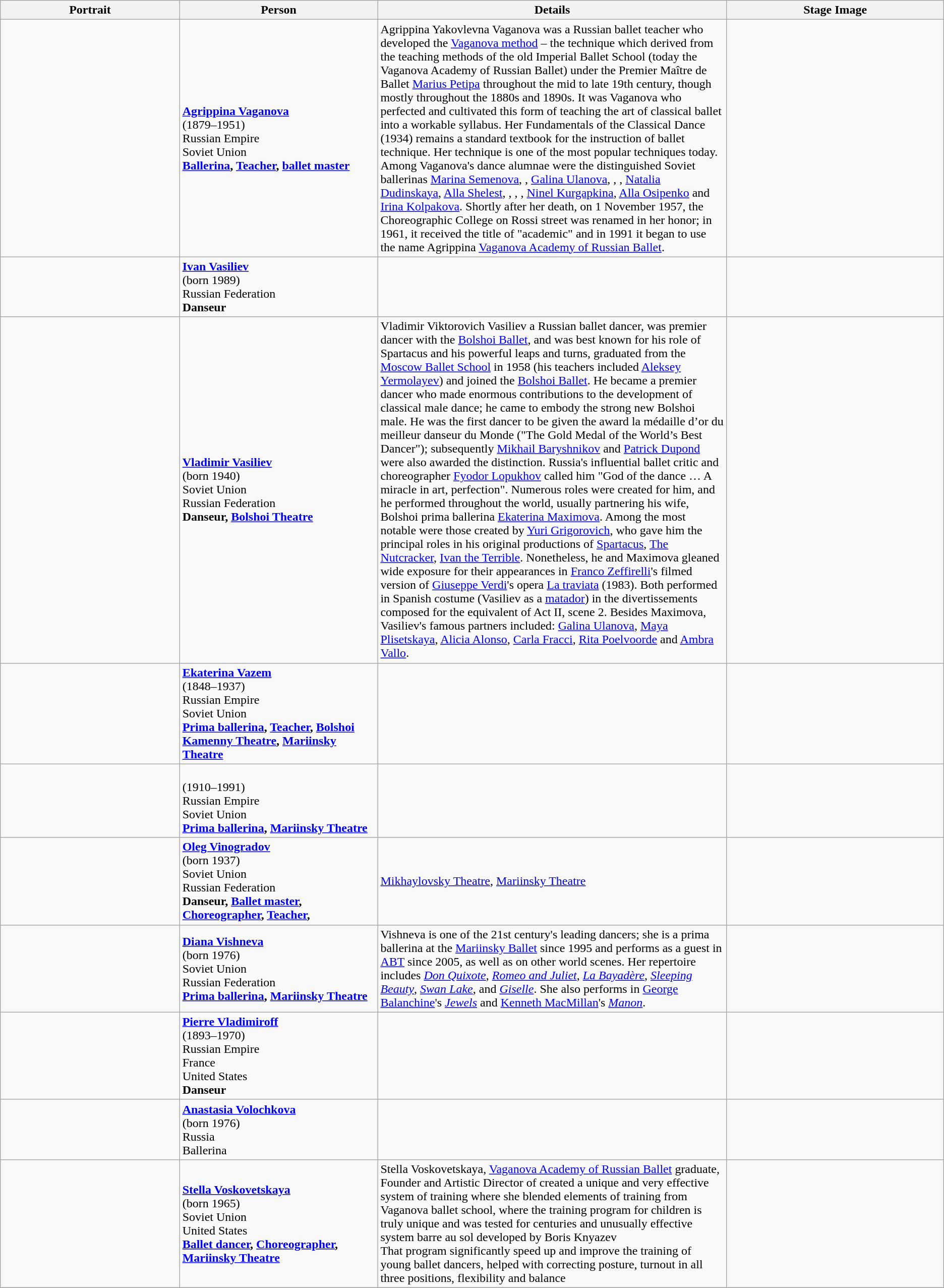<table class="wikitable">
<tr>
<th width=19%>Portrait</th>
<th width=21%>Person</th>
<th width=37%>Details</th>
<th width=23%>Stage Image</th>
</tr>
<tr>
<td></td>
<td><strong><a href='#'>Agrippina Vaganova</a></strong><br>(1879–1951)<br>Russian Empire<br>Soviet Union<br><strong><a href='#'>Ballerina</a>, <a href='#'>Teacher</a>, <a href='#'>ballet master</a></strong></td>
<td>Agrippina Yakovlevna Vaganova was a Russian ballet teacher who developed the <a href='#'>Vaganova method</a> – the technique which derived from the teaching methods of the old Imperial Ballet School (today the Vaganova Academy of Russian Ballet) under the Premier Maître de Ballet <a href='#'>Marius Petipa</a> throughout the mid to late 19th century, though mostly throughout the 1880s and 1890s. It was Vaganova who perfected and cultivated this form of teaching the art of classical ballet into a workable syllabus. Her Fundamentals of the Classical Dance (1934) remains a standard textbook for the instruction of ballet technique. Her technique is one of the most popular techniques today. Among Vaganova's dance alumnae were the distinguished Soviet ballerinas <a href='#'>Marina Semenova</a>, , <a href='#'>Galina Ulanova</a>, , , <a href='#'>Natalia Dudinskaya</a>, <a href='#'>Alla Shelest</a>, , , , <a href='#'>Ninel Kurgapkina</a>, <a href='#'>Alla Osipenko</a> and <a href='#'>Irina Kolpakova</a>. Shortly after her death, on 1 November 1957, the Choreographic College on Rossi street was renamed in her honor; in 1961, it received the title of "academic" and in 1991 it began to use the name Agrippina <a href='#'>Vaganova Academy of Russian Ballet</a>.</td>
<td></td>
</tr>
<tr>
<td></td>
<td><strong><a href='#'>Ivan Vasiliev</a></strong><br> (born 1989)<br> Russian Federation<br><strong>Danseur</strong></td>
<td></td>
<td></td>
</tr>
<tr>
<td></td>
<td><strong><a href='#'>Vladimir Vasiliev</a></strong><br>(born 1940)<br> Soviet Union<br> Russian Federation<br><strong>Danseur, <a href='#'>Bolshoi Theatre</a></strong></td>
<td>Vladimir Viktorovich Vasiliev a Russian ballet dancer, was premier dancer with the <a href='#'>Bolshoi Ballet</a>, and was best known for his role of Spartacus and his powerful leaps and turns, graduated from the <a href='#'>Moscow Ballet School</a> in 1958 (his teachers included <a href='#'>Aleksey Yermolayev</a>) and joined the <a href='#'>Bolshoi Ballet</a>. He became a premier dancer who made enormous contributions to the development of classical male dance; he came to embody the strong new Bolshoi male. He was the first dancer to be given the award la médaille d’or du meilleur danseur du Monde ("The Gold Medal of the World’s Best Dancer"); subsequently <a href='#'>Mikhail Baryshnikov</a> and <a href='#'>Patrick Dupond</a> were also awarded the distinction. Russia's influential ballet critic and choreographer <a href='#'>Fyodor Lopukhov</a> called him "God of the dance … A miracle in art, perfection". Numerous roles were created for him, and he performed throughout the world, usually partnering his wife, Bolshoi prima ballerina <a href='#'>Ekaterina Maximova</a>. Among the most notable were those created by <a href='#'>Yuri Grigorovich</a>, who gave him the principal roles in his original productions of <a href='#'>Spartacus</a>, <a href='#'>The Nutcracker</a>, <a href='#'>Ivan the Terrible</a>. Nonetheless, he and Maximova gleaned wide exposure for their appearances in <a href='#'>Franco Zeffirelli</a>'s filmed version of <a href='#'>Giuseppe Verdi</a>'s opera <a href='#'>La traviata</a> (1983). Both performed in Spanish costume (Vasiliev as a <a href='#'>matador</a>) in the divertissements composed for the equivalent of Act II, scene 2. Besides Maximova, Vasiliev's famous partners included: <a href='#'>Galina Ulanova</a>, <a href='#'>Maya Plisetskaya</a>, <a href='#'>Alicia Alonso</a>, <a href='#'>Carla Fracci</a>, <a href='#'>Rita Poelvoorde</a> and <a href='#'>Ambra Vallo</a>.</td>
<td></td>
</tr>
<tr>
<td></td>
<td><strong><a href='#'>Ekaterina Vazem</a></strong><br>(1848–1937)<br>Russian Empire<br> Soviet Union<br><strong><a href='#'>Prima ballerina</a>, <a href='#'>Teacher</a>, <a href='#'>Bolshoi Kamenny Theatre</a>, <a href='#'>Mariinsky Theatre</a></strong></td>
<td></td>
<td></td>
</tr>
<tr>
<td></td>
<td><strong></strong><br>(1910–1991)<br>Russian Empire<br> Soviet Union<br><strong><a href='#'>Prima ballerina</a>, <a href='#'>Mariinsky Theatre</a></strong></td>
<td></td>
<td></td>
</tr>
<tr>
<td></td>
<td><strong><a href='#'>Oleg Vinogradov</a></strong><br>(born 1937)<br>Soviet Union<br>Russian Federation<br><strong>Danseur, <a href='#'>Ballet master</a>, <a href='#'>Choreographer</a>, <a href='#'>Teacher</a>, </strong></td>
<td><a href='#'>Mikhaylovsky Theatre</a>, <a href='#'>Mariinsky Theatre</a></td>
<td></td>
</tr>
<tr>
<td></td>
<td><strong><a href='#'>Diana Vishneva</a></strong><br>(born 1976)<br>Soviet Union<br>Russian Federation<br><strong><a href='#'>Prima ballerina</a>, <a href='#'>Mariinsky Theatre</a></strong></td>
<td>Vishneva is one of the 21st century's leading dancers; she is a prima ballerina at the <a href='#'>Mariinsky Ballet</a> since 1995 and performs as a guest in <a href='#'>ABT</a> since 2005, as well as on other world scenes. Her repertoire includes <em><a href='#'>Don Quixote</a></em>, <em><a href='#'>Romeo and Juliet</a></em>, <em><a href='#'>La Bayadère</a></em>, <em><a href='#'>Sleeping Beauty</a></em>, <em><a href='#'>Swan Lake</a></em>, and <em><a href='#'>Giselle</a></em>. She also performs in <a href='#'>George Balanchine</a>'s <em><a href='#'>Jewels</a></em> and <a href='#'>Kenneth MacMillan</a>'s <em><a href='#'>Manon</a></em>.</td>
<td></td>
</tr>
<tr>
<td></td>
<td><strong><a href='#'>Pierre Vladimiroff</a></strong><br> (1893–1970)<br>Russian Empire<br>France<br>United States<br><strong>Danseur</strong></td>
<td></td>
<td></td>
</tr>
<tr>
<td></td>
<td><strong><a href='#'>Anastasia Volochkova</a></strong><br> (born 1976)<br>Russia<br>Ballerina</td>
<td></td>
<td></td>
</tr>
<tr>
<td></td>
<td><strong><a href='#'>Stella Voskovetskaya</a></strong><br>(born 1965)<br>Soviet Union<br>United States<br><strong><a href='#'>Ballet dancer</a>, <a href='#'>Choreographer</a>, <a href='#'>Mariinsky Theatre</a></strong></td>
<td>Stella Voskovetskaya, <a href='#'>Vaganova Academy of Russian Ballet</a> graduate, Founder and Artistic Director of  created a unique and very effective system of training where she blended elements of training from Vaganova ballet school, where the training program for children is truly unique and was tested for centuries and unusually effective system barre au sol developed by Boris Knyazev<br>That program significantly speed up and improve the training of young ballet dancers, helped with correcting posture, turnout in all three positions, flexibility and balance</td>
<td></td>
</tr>
<tr>
</tr>
</table>
